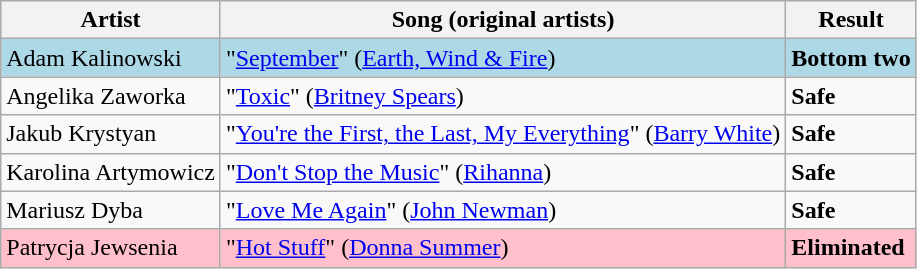<table class=wikitable>
<tr>
<th>Artist</th>
<th>Song (original artists)</th>
<th>Result</th>
</tr>
<tr style="background:lightblue;">
<td>Adam Kalinowski</td>
<td>"<a href='#'>September</a>" (<a href='#'>Earth, Wind & Fire</a>)</td>
<td><strong>Bottom two</strong></td>
</tr>
<tr>
<td>Angelika Zaworka</td>
<td>"<a href='#'>Toxic</a>" (<a href='#'>Britney Spears</a>)</td>
<td><strong>Safe</strong></td>
</tr>
<tr>
<td>Jakub Krystyan</td>
<td>"<a href='#'>You're the First, the Last, My Everything</a>" (<a href='#'>Barry White</a>)</td>
<td><strong>Safe</strong></td>
</tr>
<tr>
<td>Karolina Artymowicz</td>
<td>"<a href='#'>Don't Stop the Music</a>" (<a href='#'>Rihanna</a>)</td>
<td><strong>Safe</strong></td>
</tr>
<tr>
<td>Mariusz Dyba</td>
<td>"<a href='#'>Love Me Again</a>" (<a href='#'>John Newman</a>)</td>
<td><strong>Safe</strong></td>
</tr>
<tr style="background:pink;">
<td>Patrycja Jewsenia</td>
<td>"<a href='#'>Hot Stuff</a>" (<a href='#'>Donna Summer</a>)</td>
<td><strong>Eliminated</strong></td>
</tr>
</table>
